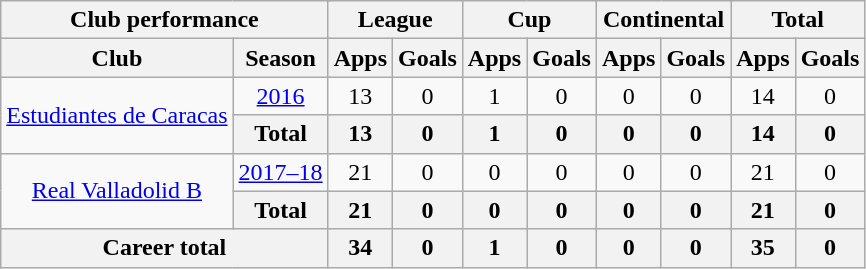<table class="wikitable" style="text-align:center">
<tr>
<th colspan=3>Club performance</th>
<th colspan=2>League</th>
<th colspan=2>Cup</th>
<th colspan=2>Continental</th>
<th colspan=2>Total</th>
</tr>
<tr>
<th>Club</th>
<th colspan="2">Season</th>
<th>Apps</th>
<th>Goals</th>
<th>Apps</th>
<th>Goals</th>
<th>Apps</th>
<th>Goals</th>
<th>Apps</th>
<th>Goals</th>
</tr>
<tr>
<td rowspan="2"><a href='#'>Estudiantes de Caracas</a></td>
<td colspan="2"><a href='#'>2016</a></td>
<td>13</td>
<td>0</td>
<td>1</td>
<td>0</td>
<td>0</td>
<td>0</td>
<td>14</td>
<td>0</td>
</tr>
<tr>
<th colspan="2">Total</th>
<th>13</th>
<th>0</th>
<th>1</th>
<th>0</th>
<th>0</th>
<th>0</th>
<th>14</th>
<th>0</th>
</tr>
<tr>
<td rowspan="2"><a href='#'>Real Valladolid B</a></td>
<td colspan="2"><a href='#'>2017–18</a></td>
<td>21</td>
<td>0</td>
<td>0</td>
<td>0</td>
<td>0</td>
<td>0</td>
<td>21</td>
<td>0</td>
</tr>
<tr>
<th colspan="2">Total</th>
<th>21</th>
<th>0</th>
<th>0</th>
<th>0</th>
<th>0</th>
<th>0</th>
<th>21</th>
<th>0</th>
</tr>
<tr>
<th colspan=3>Career total</th>
<th>34</th>
<th>0</th>
<th>1</th>
<th>0</th>
<th>0</th>
<th>0</th>
<th>35</th>
<th>0</th>
</tr>
</table>
